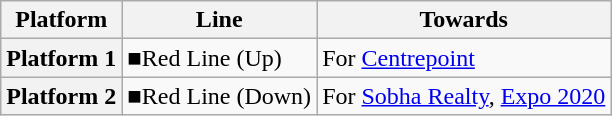<table border="1" cellspacing="0" cellpadding="3" frame="hsides" rules="rows" style="" class="wikitable">
<tr>
<th>Platform</th>
<th>Line</th>
<th>Towards</th>
</tr>
<tr>
<th>Platform 1</th>
<td><span>■</span>Red Line (Up)</td>
<td>For <a href='#'>Centrepoint</a></td>
</tr>
<tr>
<th>Platform 2</th>
<td><span>■</span>Red Line (Down)</td>
<td>For <a href='#'>Sobha Realty</a>, <a href='#'>Expo 2020</a></td>
</tr>
</table>
